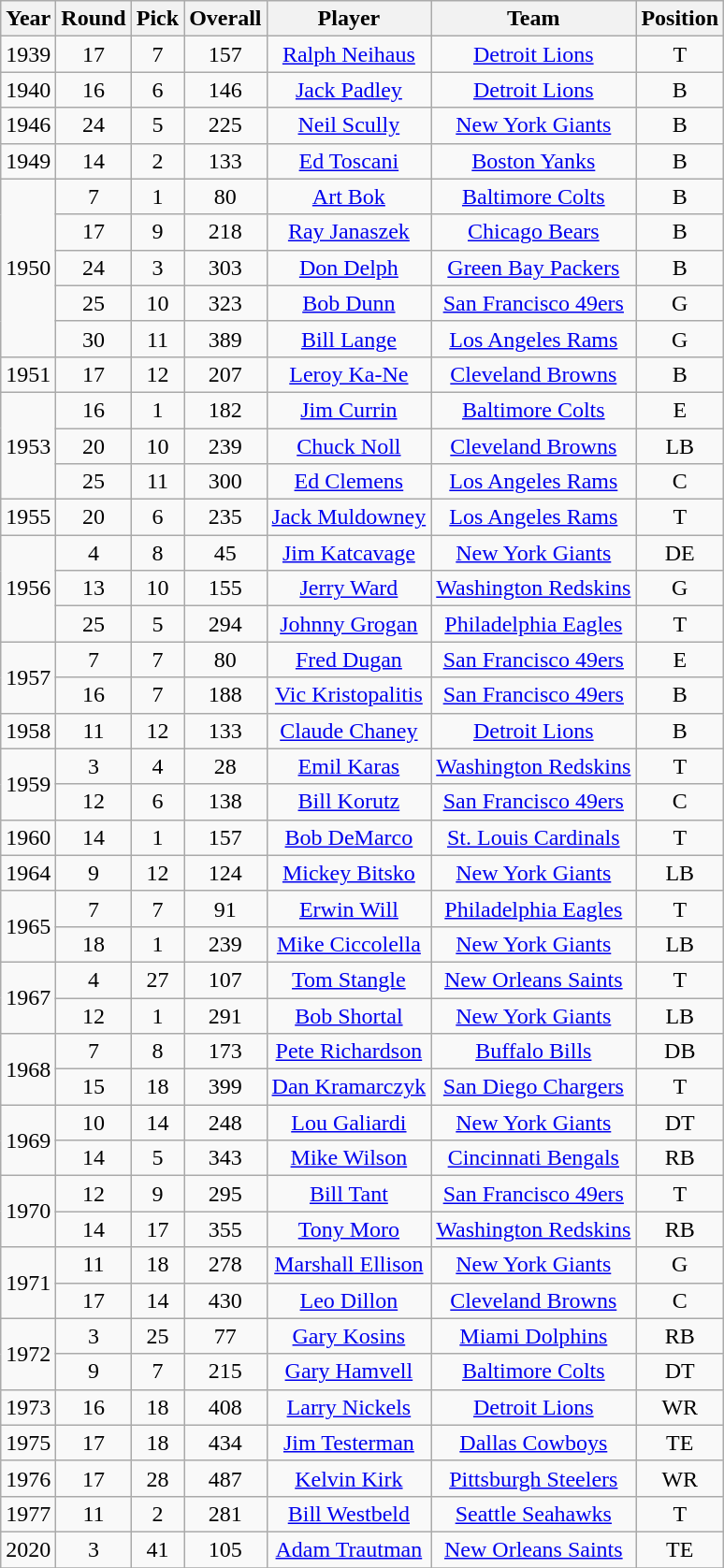<table class="wikitable sortable" style="text-align: center;">
<tr>
<th>Year</th>
<th>Round</th>
<th>Pick</th>
<th>Overall</th>
<th>Player</th>
<th>Team</th>
<th>Position</th>
</tr>
<tr>
<td>1939</td>
<td>17</td>
<td>7</td>
<td>157</td>
<td><a href='#'>Ralph Neihaus</a></td>
<td><a href='#'>Detroit Lions</a></td>
<td>T</td>
</tr>
<tr>
<td>1940</td>
<td>16</td>
<td>6</td>
<td>146</td>
<td><a href='#'>Jack Padley</a></td>
<td><a href='#'>Detroit Lions</a></td>
<td>B</td>
</tr>
<tr>
<td>1946</td>
<td>24</td>
<td>5</td>
<td>225</td>
<td><a href='#'>Neil Scully</a></td>
<td><a href='#'>New York Giants</a></td>
<td>B</td>
</tr>
<tr>
<td>1949</td>
<td>14</td>
<td>2</td>
<td>133</td>
<td><a href='#'>Ed Toscani</a></td>
<td><a href='#'>Boston Yanks</a></td>
<td>B</td>
</tr>
<tr>
<td rowspan="5">1950</td>
<td>7</td>
<td>1</td>
<td>80</td>
<td><a href='#'>Art Bok</a></td>
<td><a href='#'>Baltimore Colts</a></td>
<td>B</td>
</tr>
<tr>
<td>17</td>
<td>9</td>
<td>218</td>
<td><a href='#'>Ray Janaszek</a></td>
<td><a href='#'>Chicago Bears</a></td>
<td>B</td>
</tr>
<tr>
<td>24</td>
<td>3</td>
<td>303</td>
<td><a href='#'>Don Delph</a></td>
<td><a href='#'>Green Bay Packers</a></td>
<td>B</td>
</tr>
<tr>
<td>25</td>
<td>10</td>
<td>323</td>
<td><a href='#'>Bob Dunn</a></td>
<td><a href='#'>San Francisco 49ers</a></td>
<td>G</td>
</tr>
<tr>
<td>30</td>
<td>11</td>
<td>389</td>
<td><a href='#'>Bill Lange</a></td>
<td><a href='#'>Los Angeles Rams</a></td>
<td>G</td>
</tr>
<tr>
<td>1951</td>
<td>17</td>
<td>12</td>
<td>207</td>
<td><a href='#'>Leroy Ka-Ne</a></td>
<td><a href='#'>Cleveland Browns</a></td>
<td>B</td>
</tr>
<tr>
<td rowspan="3">1953</td>
<td>16</td>
<td>1</td>
<td>182</td>
<td><a href='#'>Jim Currin</a></td>
<td><a href='#'>Baltimore Colts</a></td>
<td>E</td>
</tr>
<tr>
<td>20</td>
<td>10</td>
<td>239</td>
<td><a href='#'>Chuck Noll</a></td>
<td><a href='#'>Cleveland Browns</a></td>
<td>LB</td>
</tr>
<tr>
<td>25</td>
<td>11</td>
<td>300</td>
<td><a href='#'>Ed Clemens</a></td>
<td><a href='#'>Los Angeles Rams</a></td>
<td>C</td>
</tr>
<tr>
<td>1955</td>
<td>20</td>
<td>6</td>
<td>235</td>
<td><a href='#'>Jack Muldowney</a></td>
<td><a href='#'>Los Angeles Rams</a></td>
<td>T</td>
</tr>
<tr>
<td rowspan="3">1956</td>
<td>4</td>
<td>8</td>
<td>45</td>
<td><a href='#'>Jim Katcavage</a></td>
<td><a href='#'>New York Giants</a></td>
<td>DE</td>
</tr>
<tr>
<td>13</td>
<td>10</td>
<td>155</td>
<td><a href='#'>Jerry Ward</a></td>
<td><a href='#'>Washington Redskins</a></td>
<td>G</td>
</tr>
<tr>
<td>25</td>
<td>5</td>
<td>294</td>
<td><a href='#'>Johnny Grogan</a></td>
<td><a href='#'>Philadelphia Eagles</a></td>
<td>T</td>
</tr>
<tr>
<td rowspan="2">1957</td>
<td>7</td>
<td>7</td>
<td>80</td>
<td><a href='#'>Fred Dugan</a></td>
<td><a href='#'>San Francisco 49ers</a></td>
<td>E</td>
</tr>
<tr>
<td>16</td>
<td>7</td>
<td>188</td>
<td><a href='#'>Vic Kristopalitis</a></td>
<td><a href='#'>San Francisco 49ers</a></td>
<td>B</td>
</tr>
<tr>
<td>1958</td>
<td>11</td>
<td>12</td>
<td>133</td>
<td><a href='#'>Claude Chaney</a></td>
<td><a href='#'>Detroit Lions</a></td>
<td>B</td>
</tr>
<tr>
<td rowspan="2">1959</td>
<td>3</td>
<td>4</td>
<td>28</td>
<td><a href='#'>Emil Karas</a></td>
<td><a href='#'>Washington Redskins</a></td>
<td>T</td>
</tr>
<tr>
<td>12</td>
<td>6</td>
<td>138</td>
<td><a href='#'>Bill Korutz</a></td>
<td><a href='#'>San Francisco 49ers</a></td>
<td>C</td>
</tr>
<tr>
<td>1960</td>
<td>14</td>
<td>1</td>
<td>157</td>
<td><a href='#'>Bob DeMarco</a></td>
<td><a href='#'>St. Louis Cardinals</a></td>
<td>T</td>
</tr>
<tr>
<td>1964</td>
<td>9</td>
<td>12</td>
<td>124</td>
<td><a href='#'>Mickey Bitsko</a></td>
<td><a href='#'>New York Giants</a></td>
<td>LB</td>
</tr>
<tr>
<td rowspan="2">1965</td>
<td>7</td>
<td>7</td>
<td>91</td>
<td><a href='#'>Erwin Will</a></td>
<td><a href='#'>Philadelphia Eagles</a></td>
<td>T</td>
</tr>
<tr>
<td>18</td>
<td>1</td>
<td>239</td>
<td><a href='#'>Mike Ciccolella</a></td>
<td><a href='#'>New York Giants</a></td>
<td>LB</td>
</tr>
<tr>
<td rowspan="2">1967</td>
<td>4</td>
<td>27</td>
<td>107</td>
<td><a href='#'>Tom Stangle</a></td>
<td><a href='#'>New Orleans Saints</a></td>
<td>T</td>
</tr>
<tr>
<td>12</td>
<td>1</td>
<td>291</td>
<td><a href='#'>Bob Shortal</a></td>
<td><a href='#'>New York Giants</a></td>
<td>LB</td>
</tr>
<tr>
<td rowspan="2">1968</td>
<td>7</td>
<td>8</td>
<td>173</td>
<td><a href='#'>Pete Richardson</a></td>
<td><a href='#'>Buffalo Bills</a></td>
<td>DB</td>
</tr>
<tr>
<td>15</td>
<td>18</td>
<td>399</td>
<td><a href='#'>Dan Kramarczyk</a></td>
<td><a href='#'>San Diego Chargers</a></td>
<td>T</td>
</tr>
<tr>
<td rowspan="2">1969</td>
<td>10</td>
<td>14</td>
<td>248</td>
<td><a href='#'>Lou Galiardi</a></td>
<td><a href='#'>New York Giants</a></td>
<td>DT</td>
</tr>
<tr>
<td>14</td>
<td>5</td>
<td>343</td>
<td><a href='#'>Mike Wilson</a></td>
<td><a href='#'>Cincinnati Bengals</a></td>
<td>RB</td>
</tr>
<tr>
<td rowspan="2">1970</td>
<td>12</td>
<td>9</td>
<td>295</td>
<td><a href='#'>Bill Tant</a></td>
<td><a href='#'>San Francisco 49ers</a></td>
<td>T</td>
</tr>
<tr>
<td>14</td>
<td>17</td>
<td>355</td>
<td><a href='#'>Tony Moro</a></td>
<td><a href='#'>Washington Redskins</a></td>
<td>RB</td>
</tr>
<tr>
<td rowspan="2">1971</td>
<td>11</td>
<td>18</td>
<td>278</td>
<td><a href='#'>Marshall Ellison</a></td>
<td><a href='#'>New York Giants</a></td>
<td>G</td>
</tr>
<tr>
<td>17</td>
<td>14</td>
<td>430</td>
<td><a href='#'>Leo Dillon</a></td>
<td><a href='#'>Cleveland Browns</a></td>
<td>C</td>
</tr>
<tr>
<td rowspan="2">1972</td>
<td>3</td>
<td>25</td>
<td>77</td>
<td><a href='#'>Gary Kosins</a></td>
<td><a href='#'>Miami Dolphins</a></td>
<td>RB</td>
</tr>
<tr>
<td>9</td>
<td>7</td>
<td>215</td>
<td><a href='#'>Gary Hamvell</a></td>
<td><a href='#'>Baltimore Colts</a></td>
<td>DT</td>
</tr>
<tr>
<td>1973</td>
<td>16</td>
<td>18</td>
<td>408</td>
<td><a href='#'>Larry Nickels</a></td>
<td><a href='#'>Detroit Lions</a></td>
<td>WR</td>
</tr>
<tr>
<td>1975</td>
<td>17</td>
<td>18</td>
<td>434</td>
<td><a href='#'>Jim Testerman</a></td>
<td><a href='#'>Dallas Cowboys</a></td>
<td>TE</td>
</tr>
<tr>
<td>1976</td>
<td>17</td>
<td>28</td>
<td>487</td>
<td><a href='#'>Kelvin Kirk</a></td>
<td><a href='#'>Pittsburgh Steelers</a></td>
<td>WR</td>
</tr>
<tr>
<td>1977</td>
<td>11</td>
<td>2</td>
<td>281</td>
<td><a href='#'>Bill Westbeld</a></td>
<td><a href='#'>Seattle Seahawks</a></td>
<td>T</td>
</tr>
<tr>
<td>2020</td>
<td>3</td>
<td>41</td>
<td>105</td>
<td><a href='#'>Adam Trautman</a></td>
<td><a href='#'>New Orleans Saints</a></td>
<td>TE</td>
</tr>
<tr>
</tr>
</table>
